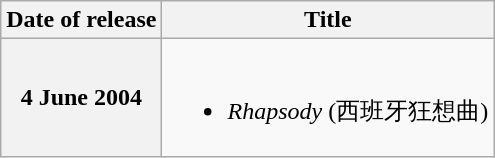<table class="wikitable sortable">
<tr>
<th align="center">Date of release</th>
<th align="left">Title</th>
</tr>
<tr>
<th align="left">4 June 2004</th>
<td align="left"><br><ul><li><em>Rhapsody</em> (西班牙狂想曲)</li></ul></td>
</tr>
</table>
